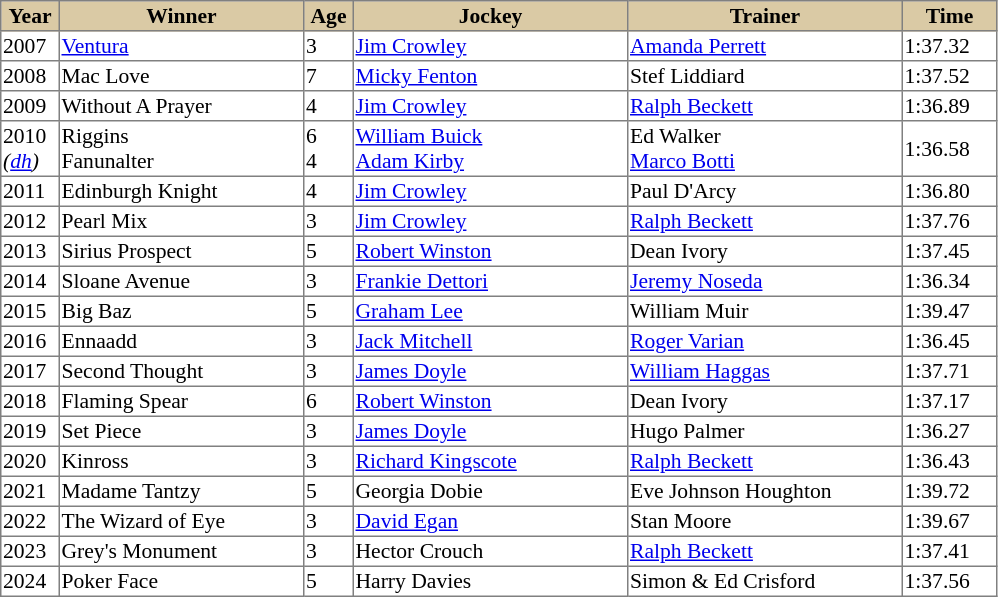<table class = "sortable" | border="1" style="border-collapse: collapse; font-size:90%">
<tr bgcolor="#DACAA5" align="center">
<th style="width:36px"><strong>Year</strong></th>
<th style="width:160px"><strong>Winner</strong></th>
<th style="width:30px"><strong>Age</strong></th>
<th style="width:180px"><strong>Jockey</strong></th>
<th style="width:180px"><strong>Trainer</strong></th>
<th style="width:60px"><strong>Time</strong></th>
</tr>
<tr>
<td>2007</td>
<td><a href='#'>Ventura</a></td>
<td>3</td>
<td><a href='#'>Jim Crowley</a></td>
<td><a href='#'>Amanda Perrett</a></td>
<td>1:37.32</td>
</tr>
<tr>
<td>2008</td>
<td>Mac Love</td>
<td>7</td>
<td><a href='#'>Micky Fenton</a></td>
<td>Stef Liddiard</td>
<td>1:37.52</td>
</tr>
<tr>
<td>2009</td>
<td>Without A Prayer</td>
<td>4</td>
<td><a href='#'>Jim Crowley</a></td>
<td><a href='#'>Ralph Beckett</a></td>
<td>1:36.89</td>
</tr>
<tr>
<td>2010<br><em>(<a href='#'>dh</a>)</em></td>
<td>Riggins<br>Fanunalter</td>
<td>6<br>4</td>
<td><a href='#'>William Buick</a><br><a href='#'>Adam Kirby</a></td>
<td>Ed Walker<br><a href='#'>Marco Botti</a></td>
<td>1:36.58</td>
</tr>
<tr>
<td>2011</td>
<td>Edinburgh Knight</td>
<td>4</td>
<td><a href='#'>Jim Crowley</a></td>
<td>Paul D'Arcy</td>
<td>1:36.80</td>
</tr>
<tr>
<td>2012</td>
<td>Pearl Mix</td>
<td>3</td>
<td><a href='#'>Jim Crowley</a></td>
<td><a href='#'>Ralph Beckett</a></td>
<td>1:37.76</td>
</tr>
<tr>
<td>2013</td>
<td>Sirius Prospect</td>
<td>5</td>
<td><a href='#'>Robert Winston</a></td>
<td>Dean Ivory</td>
<td>1:37.45</td>
</tr>
<tr>
<td>2014</td>
<td>Sloane Avenue</td>
<td>3</td>
<td><a href='#'>Frankie Dettori</a></td>
<td><a href='#'>Jeremy Noseda</a></td>
<td>1:36.34</td>
</tr>
<tr>
<td>2015</td>
<td>Big Baz</td>
<td>5</td>
<td><a href='#'>Graham Lee</a></td>
<td>William Muir</td>
<td>1:39.47</td>
</tr>
<tr>
<td>2016</td>
<td>Ennaadd</td>
<td>3</td>
<td><a href='#'>Jack Mitchell</a></td>
<td><a href='#'>Roger Varian</a></td>
<td>1:36.45</td>
</tr>
<tr>
<td>2017</td>
<td>Second Thought</td>
<td>3</td>
<td><a href='#'>James Doyle</a></td>
<td><a href='#'>William Haggas</a></td>
<td>1:37.71</td>
</tr>
<tr>
<td>2018</td>
<td>Flaming Spear</td>
<td>6</td>
<td><a href='#'>Robert Winston</a></td>
<td>Dean Ivory</td>
<td>1:37.17</td>
</tr>
<tr>
<td>2019</td>
<td>Set Piece</td>
<td>3</td>
<td><a href='#'>James Doyle</a></td>
<td>Hugo Palmer</td>
<td>1:36.27</td>
</tr>
<tr>
<td>2020</td>
<td>Kinross</td>
<td>3</td>
<td><a href='#'>Richard Kingscote</a></td>
<td><a href='#'>Ralph Beckett</a></td>
<td>1:36.43</td>
</tr>
<tr>
<td>2021</td>
<td>Madame Tantzy</td>
<td>5</td>
<td>Georgia Dobie</td>
<td>Eve Johnson Houghton</td>
<td>1:39.72</td>
</tr>
<tr>
<td>2022</td>
<td>The Wizard of Eye</td>
<td>3</td>
<td><a href='#'>David Egan</a></td>
<td>Stan Moore</td>
<td>1:39.67</td>
</tr>
<tr>
<td>2023</td>
<td>Grey's Monument</td>
<td>3</td>
<td>Hector Crouch</td>
<td><a href='#'>Ralph Beckett</a></td>
<td>1:37.41</td>
</tr>
<tr>
<td>2024</td>
<td>Poker Face</td>
<td>5</td>
<td>Harry Davies</td>
<td>Simon & Ed Crisford</td>
<td>1:37.56</td>
</tr>
</table>
